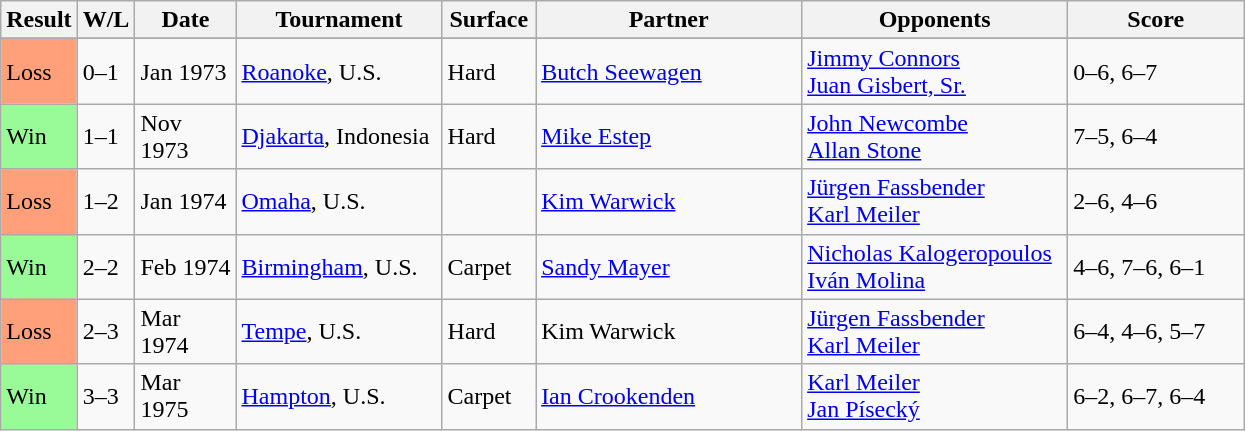<table class="sortable wikitable">
<tr>
<th style="width:40px">Result</th>
<th style="width:30px" class="unsortable">W/L</th>
<th style="width:60px">Date</th>
<th style="width:130px">Tournament</th>
<th style="width:55px">Surface</th>
<th style="width:170px">Partner</th>
<th style="width:170px">Opponents</th>
<th style="width:110px" class="unsortable">Score</th>
</tr>
<tr>
</tr>
<tr>
<td style="background:#ffa07a;">Loss</td>
<td>0–1</td>
<td>Jan 1973</td>
<td><a href='#'>Roanoke</a>, U.S.</td>
<td>Hard</td>
<td> <a href='#'>Butch Seewagen</a></td>
<td> <a href='#'>Jimmy Connors</a> <br>  <a href='#'>Juan Gisbert, Sr.</a></td>
<td>0–6, 6–7</td>
</tr>
<tr>
<td style="background:#98fb98;">Win</td>
<td>1–1</td>
<td>Nov 1973</td>
<td><a href='#'>Djakarta</a>, Indonesia</td>
<td>Hard</td>
<td> <a href='#'>Mike Estep</a></td>
<td> <a href='#'>John Newcombe</a> <br>  <a href='#'>Allan Stone</a></td>
<td>7–5, 6–4</td>
</tr>
<tr>
<td style="background:#ffa07a;">Loss</td>
<td>1–2</td>
<td>Jan 1974</td>
<td><a href='#'>Omaha</a>, U.S.</td>
<td></td>
<td> <a href='#'>Kim Warwick</a></td>
<td> <a href='#'>Jürgen Fassbender</a> <br>  <a href='#'>Karl Meiler</a></td>
<td>2–6, 4–6</td>
</tr>
<tr>
<td style="background:#98fb98;">Win</td>
<td>2–2</td>
<td>Feb 1974</td>
<td><a href='#'>Birmingham</a>, U.S.</td>
<td>Carpet</td>
<td> <a href='#'>Sandy Mayer</a></td>
<td> <a href='#'>Nicholas Kalogeropoulos</a> <br>  <a href='#'>Iván Molina</a></td>
<td>4–6, 7–6, 6–1</td>
</tr>
<tr>
<td style="background:#ffa07a;">Loss</td>
<td>2–3</td>
<td>Mar 1974</td>
<td><a href='#'>Tempe</a>, U.S.</td>
<td>Hard</td>
<td> Kim Warwick</td>
<td> <a href='#'>Jürgen Fassbender</a> <br>  <a href='#'>Karl Meiler</a></td>
<td>6–4, 4–6, 5–7</td>
</tr>
<tr>
<td style="background:#98fb98;">Win</td>
<td>3–3</td>
<td>Mar 1975</td>
<td><a href='#'>Hampton</a>, U.S.</td>
<td>Carpet</td>
<td> <a href='#'>Ian Crookenden</a></td>
<td> <a href='#'>Karl Meiler</a> <br>  <a href='#'>Jan Písecký</a></td>
<td>6–2, 6–7, 6–4</td>
</tr>
</table>
